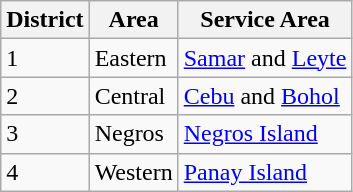<table class="wikitable">
<tr>
<th>District</th>
<th>Area</th>
<th>Service Area</th>
</tr>
<tr>
<td>1</td>
<td>Eastern</td>
<td><a href='#'>Samar</a> and <a href='#'>Leyte</a></td>
</tr>
<tr>
<td>2</td>
<td>Central</td>
<td><a href='#'>Cebu</a> and <a href='#'>Bohol</a></td>
</tr>
<tr>
<td>3</td>
<td>Negros</td>
<td><a href='#'>Negros Island</a></td>
</tr>
<tr>
<td>4</td>
<td>Western</td>
<td><a href='#'>Panay Island</a></td>
</tr>
</table>
